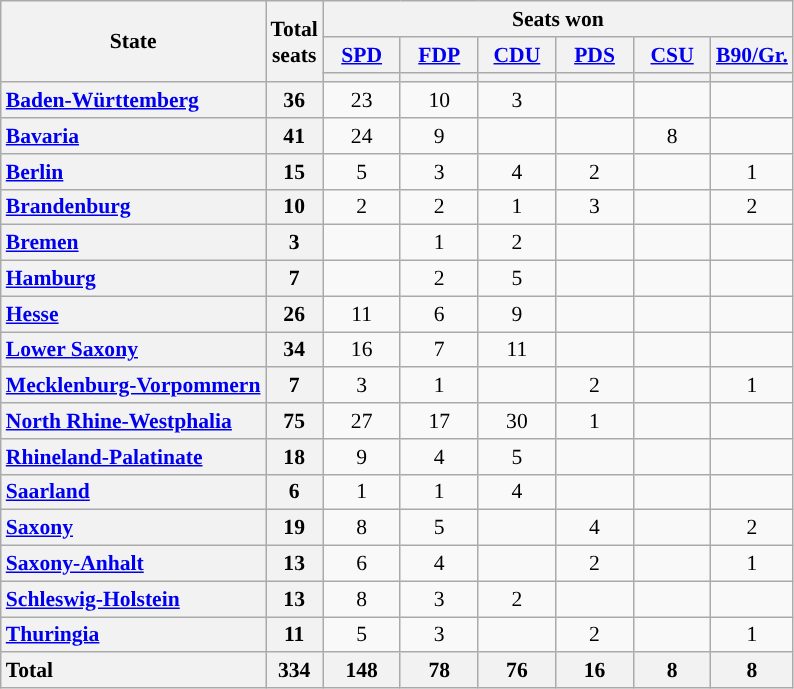<table class="wikitable" style="text-align:center; font-size: 0.9em;">
<tr>
<th rowspan="3">State</th>
<th rowspan="3">Total<br>seats</th>
<th colspan="6">Seats won</th>
</tr>
<tr>
<th class="unsortable" style="width:45px;"><a href='#'>SPD</a></th>
<th class="unsortable" style="width:45px;"><a href='#'>FDP</a></th>
<th class="unsortable" style="width:45px;"><a href='#'>CDU</a></th>
<th class="unsortable" style="width:45px;"><a href='#'>PDS</a></th>
<th class="unsortable" style="width:45px;"><a href='#'>CSU</a></th>
<th class="unsortable" style="width:45px;"><a href='#'>B90/Gr.</a></th>
</tr>
<tr>
<th style="background:"></th>
<th style="background:"></th>
<th style="background:"></th>
<th style="background:"></th>
<th style="background:"></th>
<th style="background:"></th>
</tr>
<tr>
<th style="text-align: left;"><a href='#'>Baden-Württemberg</a></th>
<th>36</th>
<td>23</td>
<td>10</td>
<td>3</td>
<td></td>
<td></td>
<td></td>
</tr>
<tr>
<th style="text-align: left;"><a href='#'>Bavaria</a></th>
<th>41</th>
<td>24</td>
<td>9</td>
<td></td>
<td></td>
<td>8</td>
<td></td>
</tr>
<tr>
<th style="text-align: left;"><a href='#'>Berlin</a></th>
<th>15</th>
<td>5</td>
<td>3</td>
<td>4</td>
<td>2</td>
<td></td>
<td>1</td>
</tr>
<tr>
<th style="text-align: left;"><a href='#'>Brandenburg</a></th>
<th>10</th>
<td>2</td>
<td>2</td>
<td>1</td>
<td>3</td>
<td></td>
<td>2</td>
</tr>
<tr>
<th style="text-align: left;"><a href='#'>Bremen</a></th>
<th>3</th>
<td></td>
<td>1</td>
<td>2</td>
<td></td>
<td></td>
<td></td>
</tr>
<tr>
<th style="text-align: left;"><a href='#'>Hamburg</a></th>
<th>7</th>
<td></td>
<td>2</td>
<td>5</td>
<td></td>
<td></td>
<td></td>
</tr>
<tr>
<th style="text-align: left;"><a href='#'>Hesse</a></th>
<th>26</th>
<td>11</td>
<td>6</td>
<td>9</td>
<td></td>
<td></td>
<td></td>
</tr>
<tr>
<th style="text-align: left;"><a href='#'>Lower Saxony</a></th>
<th>34</th>
<td>16</td>
<td>7</td>
<td>11</td>
<td></td>
<td></td>
<td></td>
</tr>
<tr>
<th style="text-align: left;"><a href='#'>Mecklenburg-Vorpommern</a></th>
<th>7</th>
<td>3</td>
<td>1</td>
<td></td>
<td>2</td>
<td></td>
<td>1</td>
</tr>
<tr>
<th style="text-align: left;"><a href='#'>North Rhine-Westphalia</a></th>
<th>75</th>
<td>27</td>
<td>17</td>
<td>30</td>
<td>1</td>
<td></td>
<td></td>
</tr>
<tr class="sortbottom">
<th style="text-align: left;"><a href='#'>Rhineland-Palatinate</a></th>
<th>18</th>
<td>9</td>
<td>4</td>
<td>5</td>
<td></td>
<td></td>
<td></td>
</tr>
<tr>
<th style="text-align: left;"><a href='#'>Saarland</a></th>
<th>6</th>
<td>1</td>
<td>1</td>
<td>4</td>
<td></td>
<td></td>
<td></td>
</tr>
<tr>
<th style="text-align: left;"><a href='#'>Saxony</a></th>
<th>19</th>
<td>8</td>
<td>5</td>
<td></td>
<td>4</td>
<td></td>
<td>2</td>
</tr>
<tr>
<th style="text-align: left;"><a href='#'>Saxony-Anhalt</a></th>
<th>13</th>
<td>6</td>
<td>4</td>
<td></td>
<td>2</td>
<td></td>
<td>1</td>
</tr>
<tr>
<th style="text-align: left;"><a href='#'>Schleswig-Holstein</a></th>
<th>13</th>
<td>8</td>
<td>3</td>
<td>2</td>
<td></td>
<td></td>
<td></td>
</tr>
<tr>
<th style="text-align: left;"><a href='#'>Thuringia</a></th>
<th>11</th>
<td>5</td>
<td>3</td>
<td></td>
<td>2</td>
<td></td>
<td>1</td>
</tr>
<tr>
<th style="text-align: left;">Total</th>
<th>334</th>
<th>148</th>
<th>78</th>
<th>76</th>
<th>16</th>
<th>8</th>
<th>8</th>
</tr>
</table>
